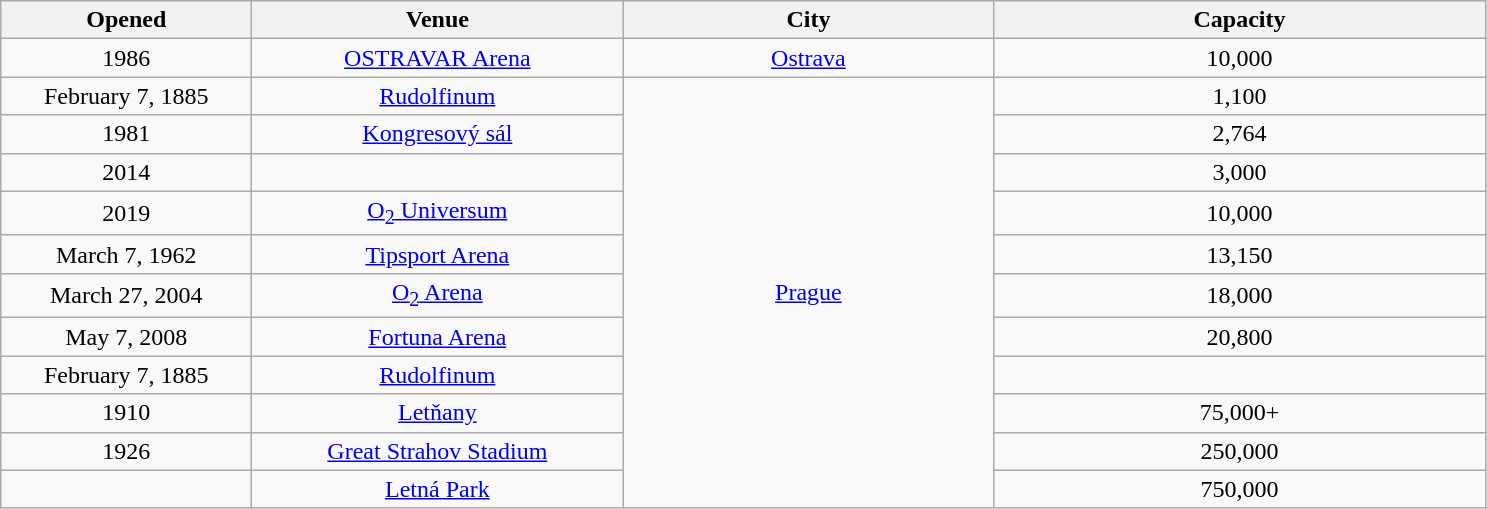<table class="sortable wikitable" style="text-align:center;">
<tr>
<th scope="col" style="width:10em;">Opened</th>
<th scope="col" style="width:15em;">Venue</th>
<th scope="col" style="width:15em;">City</th>
<th scope="col" style="width:20em;">Capacity</th>
</tr>
<tr>
<td>1986</td>
<td><a href='#'>OSTRAVAR Arena</a></td>
<td><a href='#'>Ostrava</a></td>
<td>10,000</td>
</tr>
<tr>
<td>February 7, 1885</td>
<td><a href='#'>Rudolfinum</a></td>
<td rowspan="11"><a href='#'>Prague</a></td>
<td>1,100</td>
</tr>
<tr>
<td>1981</td>
<td><a href='#'>Kongresový sál</a></td>
<td>2,764</td>
</tr>
<tr>
<td>2014</td>
<td></td>
<td>3,000</td>
</tr>
<tr>
<td>2019</td>
<td><a href='#'>O<sub>2</sub> Universum</a></td>
<td>10,000</td>
</tr>
<tr>
<td>March 7, 1962</td>
<td><a href='#'>Tipsport Arena</a></td>
<td>13,150</td>
</tr>
<tr>
<td>March 27, 2004</td>
<td><a href='#'>O<sub>2</sub> Arena</a></td>
<td>18,000</td>
</tr>
<tr>
<td>May 7, 2008</td>
<td><a href='#'>Fortuna Arena</a></td>
<td>20,800</td>
</tr>
<tr>
<td>February 7, 1885</td>
<td><a href='#'>Rudolfinum</a></td>
<td></td>
</tr>
<tr>
<td>1910</td>
<td><a href='#'>Letňany</a></td>
<td>75,000+</td>
</tr>
<tr>
<td>1926</td>
<td><a href='#'>Great Strahov Stadium</a></td>
<td>250,000</td>
</tr>
<tr>
<td></td>
<td><a href='#'>Letná Park</a></td>
<td>750,000</td>
</tr>
</table>
